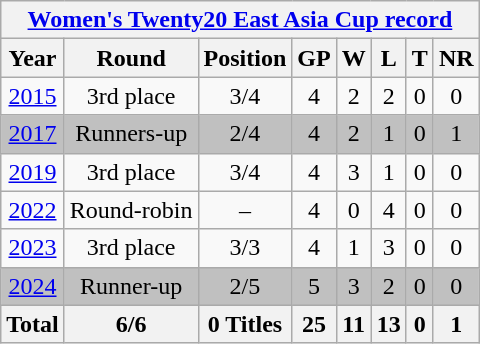<table class="wikitable" style="text-align: center; width=900px;">
<tr>
<th colspan="8"><a href='#'>Women's Twenty20 East Asia Cup record</a></th>
</tr>
<tr>
<th>Year</th>
<th>Round</th>
<th>Position</th>
<th>GP</th>
<th>W</th>
<th>L</th>
<th>T</th>
<th>NR</th>
</tr>
<tr>
<td> <a href='#'>2015</a></td>
<td>3rd place</td>
<td>3/4</td>
<td>4</td>
<td>2</td>
<td>2</td>
<td>0</td>
<td>0</td>
</tr>
<tr bgcolor=silver>
<td> <a href='#'>2017</a></td>
<td>Runners-up</td>
<td>2/4</td>
<td>4</td>
<td>2</td>
<td>1</td>
<td>0</td>
<td>1</td>
</tr>
<tr>
<td> <a href='#'>2019</a></td>
<td>3rd place</td>
<td>3/4</td>
<td>4</td>
<td>3</td>
<td>1</td>
<td>0</td>
<td>0</td>
</tr>
<tr>
<td> <a href='#'>2022</a></td>
<td>Round-robin</td>
<td>–</td>
<td>4</td>
<td>0</td>
<td>4</td>
<td>0</td>
<td>0</td>
</tr>
<tr>
<td> <a href='#'>2023</a></td>
<td>3rd place</td>
<td>3/3</td>
<td>4</td>
<td>1</td>
<td>3</td>
<td>0</td>
<td>0</td>
</tr>
<tr bgcolor=silver>
<td> <a href='#'>2024</a></td>
<td>Runner-up</td>
<td>2/5</td>
<td>5</td>
<td>3</td>
<td>2</td>
<td>0</td>
<td>0</td>
</tr>
<tr>
<th>Total</th>
<th>6/6</th>
<th>0 Titles</th>
<th>25</th>
<th>11</th>
<th>13</th>
<th>0</th>
<th>1</th>
</tr>
</table>
